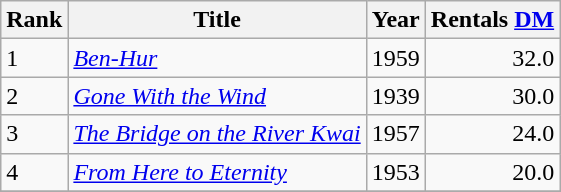<table class="wikitable sortable">
<tr>
<th>Rank</th>
<th>Title</th>
<th>Year</th>
<th>Rentals <a href='#'>DM</a></th>
</tr>
<tr>
<td>1</td>
<td><em><a href='#'>Ben-Hur</a></em></td>
<td>1959</td>
<td align="right">32.0</td>
</tr>
<tr>
<td>2</td>
<td><em><a href='#'>Gone With the Wind</a></em></td>
<td>1939</td>
<td align="right">30.0</td>
</tr>
<tr>
<td>3</td>
<td><em><a href='#'>The Bridge on the River Kwai</a></em></td>
<td>1957</td>
<td align="right">24.0</td>
</tr>
<tr>
<td>4</td>
<td><em><a href='#'>From Here to Eternity</a></em></td>
<td>1953</td>
<td align="right">20.0</td>
</tr>
<tr>
</tr>
</table>
